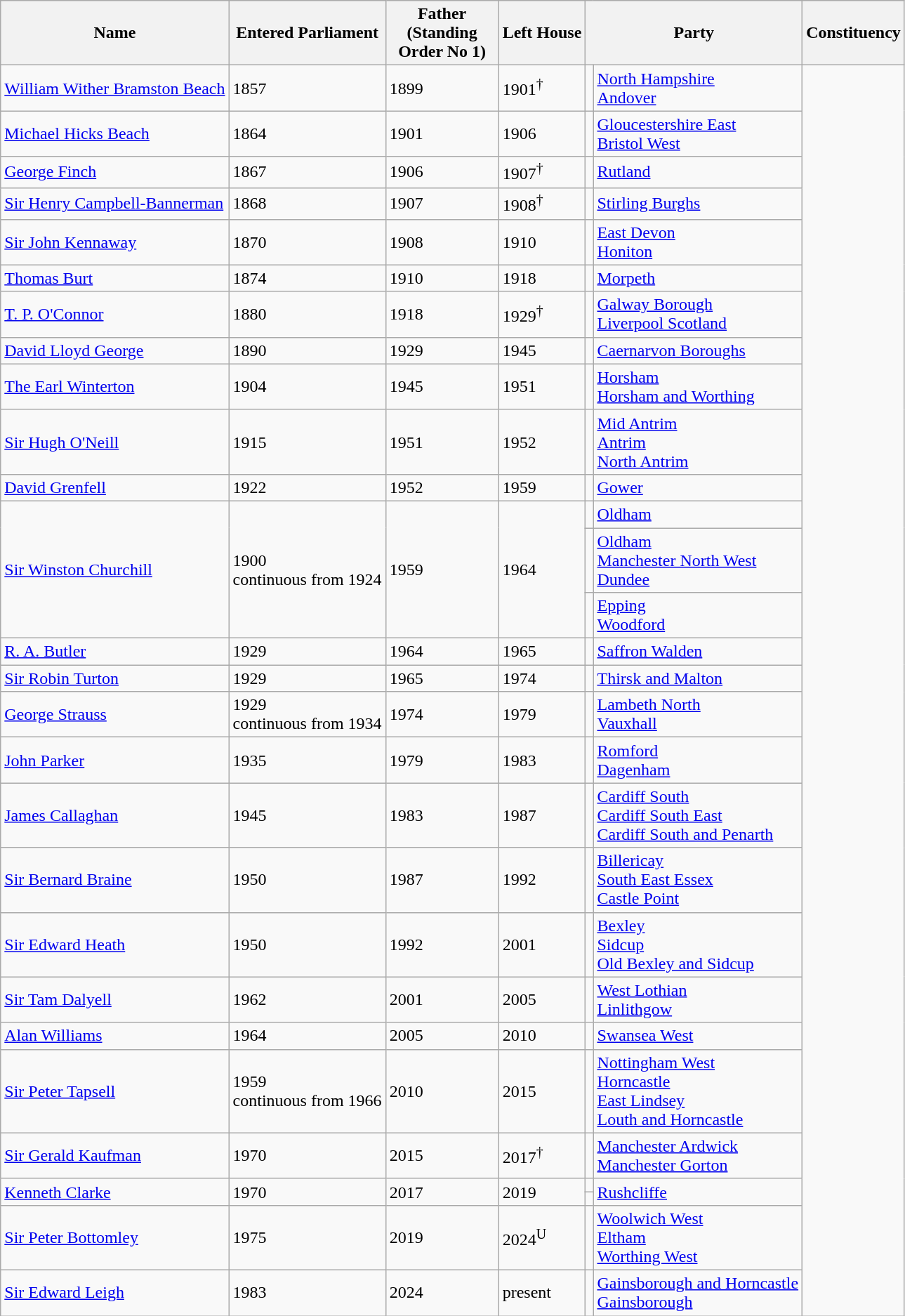<table class="wikitable">
<tr>
<th>Name</th>
<th>Entered Parliament</th>
<th width=100pt>Father (Standing Order No 1)</th>
<th>Left House</th>
<th colspan=2>Party</th>
<th>Constituency</th>
</tr>
<tr>
<td><a href='#'>William Wither Bramston Beach</a></td>
<td>1857</td>
<td>1899</td>
<td>1901<sup>†</sup></td>
<td></td>
<td><a href='#'>North Hampshire</a>  <br><a href='#'>Andover</a> </td>
</tr>
<tr>
<td><a href='#'>Michael Hicks Beach</a></td>
<td>1864</td>
<td>1901</td>
<td>1906</td>
<td></td>
<td><a href='#'>Gloucestershire East</a>  <br><a href='#'>Bristol West</a> </td>
</tr>
<tr>
<td><a href='#'>George Finch</a></td>
<td>1867</td>
<td>1906</td>
<td>1907<sup>†</sup></td>
<td></td>
<td><a href='#'>Rutland</a></td>
</tr>
<tr>
<td><a href='#'>Sir Henry Campbell-Bannerman</a></td>
<td>1868</td>
<td>1907</td>
<td>1908<sup>†</sup></td>
<td></td>
<td><a href='#'>Stirling Burghs</a></td>
</tr>
<tr>
<td><a href='#'>Sir John Kennaway</a></td>
<td>1870</td>
<td>1908</td>
<td>1910</td>
<td></td>
<td><a href='#'>East Devon</a>  <br><a href='#'>Honiton</a> </td>
</tr>
<tr>
<td><a href='#'>Thomas Burt</a></td>
<td>1874</td>
<td>1910</td>
<td>1918</td>
<td></td>
<td><a href='#'>Morpeth</a></td>
</tr>
<tr>
<td><a href='#'>T. P. O'Connor</a></td>
<td>1880</td>
<td>1918</td>
<td>1929<sup>†</sup></td>
<td></td>
<td><a href='#'>Galway Borough</a>  <br><a href='#'>Liverpool Scotland</a> </td>
</tr>
<tr>
<td><a href='#'>David Lloyd George</a></td>
<td>1890</td>
<td>1929</td>
<td>1945</td>
<td></td>
<td><a href='#'>Caernarvon Boroughs</a></td>
</tr>
<tr>
<td><a href='#'>The Earl Winterton</a></td>
<td>1904</td>
<td>1945</td>
<td>1951</td>
<td></td>
<td><a href='#'>Horsham</a>  <br><a href='#'>Horsham and Worthing</a> </td>
</tr>
<tr>
<td><a href='#'>Sir Hugh O'Neill</a></td>
<td>1915</td>
<td>1951</td>
<td>1952</td>
<td></td>
<td><a href='#'>Mid Antrim</a>  <br><a href='#'>Antrim</a>  <br><a href='#'>North Antrim</a> </td>
</tr>
<tr>
<td><a href='#'>David Grenfell</a></td>
<td>1922</td>
<td>1952</td>
<td>1959</td>
<td></td>
<td><a href='#'>Gower</a></td>
</tr>
<tr>
<td rowspan=3><a href='#'>Sir Winston Churchill</a></td>
<td rowspan=3>1900<br>continuous from 1924</td>
<td rowspan=3>1959</td>
<td rowspan=3>1964</td>
<td></td>
<td><a href='#'>Oldham</a> </td>
</tr>
<tr>
<td></td>
<td><a href='#'>Oldham</a>  <br><a href='#'>Manchester North West</a>  <br><a href='#'>Dundee</a> </td>
</tr>
<tr>
<td></td>
<td><a href='#'>Epping</a>  <br><a href='#'>Woodford</a> </td>
</tr>
<tr>
<td><a href='#'>R. A. Butler</a></td>
<td>1929</td>
<td>1964</td>
<td>1965</td>
<td></td>
<td><a href='#'>Saffron Walden</a></td>
</tr>
<tr>
<td><a href='#'>Sir Robin Turton</a></td>
<td>1929</td>
<td>1965</td>
<td>1974</td>
<td></td>
<td><a href='#'>Thirsk and Malton</a></td>
</tr>
<tr>
<td><a href='#'>George Strauss</a></td>
<td>1929<br>continuous from 1934</td>
<td>1974</td>
<td>1979</td>
<td></td>
<td><a href='#'>Lambeth North</a>  <br><a href='#'>Vauxhall</a> </td>
</tr>
<tr>
<td><a href='#'>John Parker</a></td>
<td>1935</td>
<td>1979</td>
<td>1983</td>
<td></td>
<td><a href='#'>Romford</a>  <br><a href='#'>Dagenham</a> </td>
</tr>
<tr>
<td><a href='#'>James Callaghan</a></td>
<td>1945</td>
<td>1983</td>
<td>1987</td>
<td></td>
<td><a href='#'>Cardiff South</a>  <br><a href='#'>Cardiff South East</a>  <br><a href='#'>Cardiff South and Penarth</a> </td>
</tr>
<tr>
<td><a href='#'>Sir Bernard Braine</a></td>
<td>1950</td>
<td>1987</td>
<td>1992</td>
<td></td>
<td><a href='#'>Billericay</a>  <br><a href='#'>South East Essex</a>  <br><a href='#'>Castle Point</a> </td>
</tr>
<tr>
<td><a href='#'>Sir Edward Heath</a></td>
<td>1950</td>
<td>1992</td>
<td>2001</td>
<td></td>
<td><a href='#'>Bexley</a>  <br><a href='#'>Sidcup</a>  <br><a href='#'>Old Bexley and Sidcup</a> </td>
</tr>
<tr>
<td><a href='#'>Sir Tam Dalyell</a></td>
<td>1962</td>
<td>2001</td>
<td>2005</td>
<td></td>
<td><a href='#'>West Lothian</a>  <br><a href='#'>Linlithgow</a> </td>
</tr>
<tr>
<td><a href='#'>Alan Williams</a></td>
<td>1964</td>
<td>2005</td>
<td>2010</td>
<td></td>
<td><a href='#'>Swansea West</a></td>
</tr>
<tr>
<td><a href='#'>Sir Peter Tapsell</a></td>
<td>1959<br>continuous from 1966</td>
<td>2010</td>
<td>2015</td>
<td></td>
<td><a href='#'>Nottingham West</a>  <br><a href='#'>Horncastle</a>  <br><a href='#'>East Lindsey</a>  <br><a href='#'>Louth and Horncastle</a> </td>
</tr>
<tr>
<td><a href='#'>Sir Gerald Kaufman</a></td>
<td>1970</td>
<td>2015</td>
<td>2017<sup>†</sup></td>
<td></td>
<td><a href='#'>Manchester Ardwick</a>  <br><a href='#'>Manchester Gorton</a> </td>
</tr>
<tr>
<td rowspan=2><a href='#'>Kenneth Clarke</a></td>
<td rowspan=2>1970</td>
<td rowspan=2>2017</td>
<td rowspan=2>2019</td>
<td> </td>
<td rowspan=2><a href='#'>Rushcliffe</a></td>
</tr>
<tr>
<td> </td>
</tr>
<tr>
<td><a href='#'>Sir Peter Bottomley</a></td>
<td>1975</td>
<td>2019</td>
<td>2024<sup>U</sup></td>
<td></td>
<td><a href='#'>Woolwich West</a> <br><a href='#'>Eltham</a> <br><a href='#'>Worthing West</a> </td>
</tr>
<tr>
<td><a href='#'>Sir Edward Leigh</a></td>
<td>1983</td>
<td>2024</td>
<td>present</td>
<td></td>
<td><a href='#'>Gainsborough and Horncastle</a> <br><a href='#'>Gainsborough</a> </td>
</tr>
</table>
